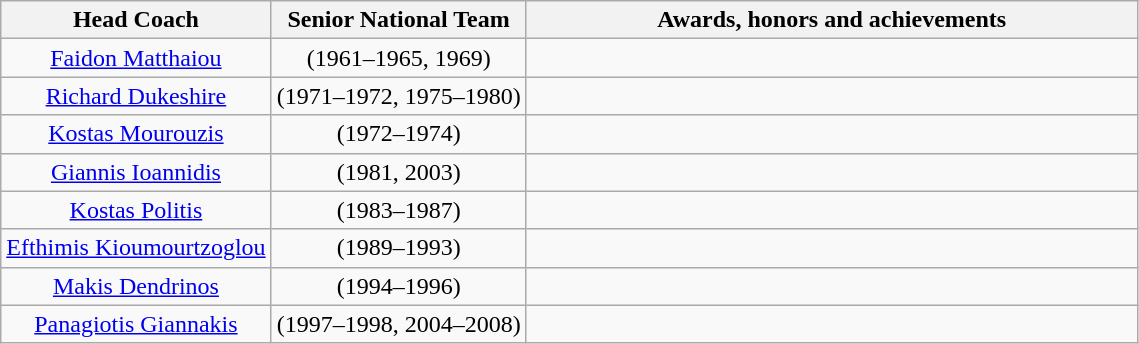<table class="wikitable sortable" style="text-align:center">
<tr>
<th>Head Coach</th>
<th>Senior National Team</th>
<th class="unsortable" width="400px">Awards, honors and achievements</th>
</tr>
<tr>
<td><a href='#'>Faidon Matthaiou</a></td>
<td>(1961–1965, 1969)</td>
<td></td>
</tr>
<tr>
<td><a href='#'>Richard Dukeshire</a></td>
<td>(1971–1972, 1975–1980)</td>
<td></td>
</tr>
<tr>
<td><a href='#'>Kostas Mourouzis</a></td>
<td>(1972–1974)</td>
<td></td>
</tr>
<tr>
<td><a href='#'>Giannis Ioannidis</a></td>
<td>(1981, 2003)</td>
<td></td>
</tr>
<tr>
<td><a href='#'>Kostas Politis</a></td>
<td>(1983–1987)</td>
<td></td>
</tr>
<tr>
<td><a href='#'>Efthimis Kioumourtzoglou</a></td>
<td>(1989–1993)</td>
<td></td>
</tr>
<tr>
<td><a href='#'>Makis Dendrinos</a></td>
<td>(1994–1996)</td>
<td></td>
</tr>
<tr>
<td><a href='#'>Panagiotis Giannakis</a></td>
<td>(1997–1998, 2004–2008)</td>
<td></td>
</tr>
</table>
